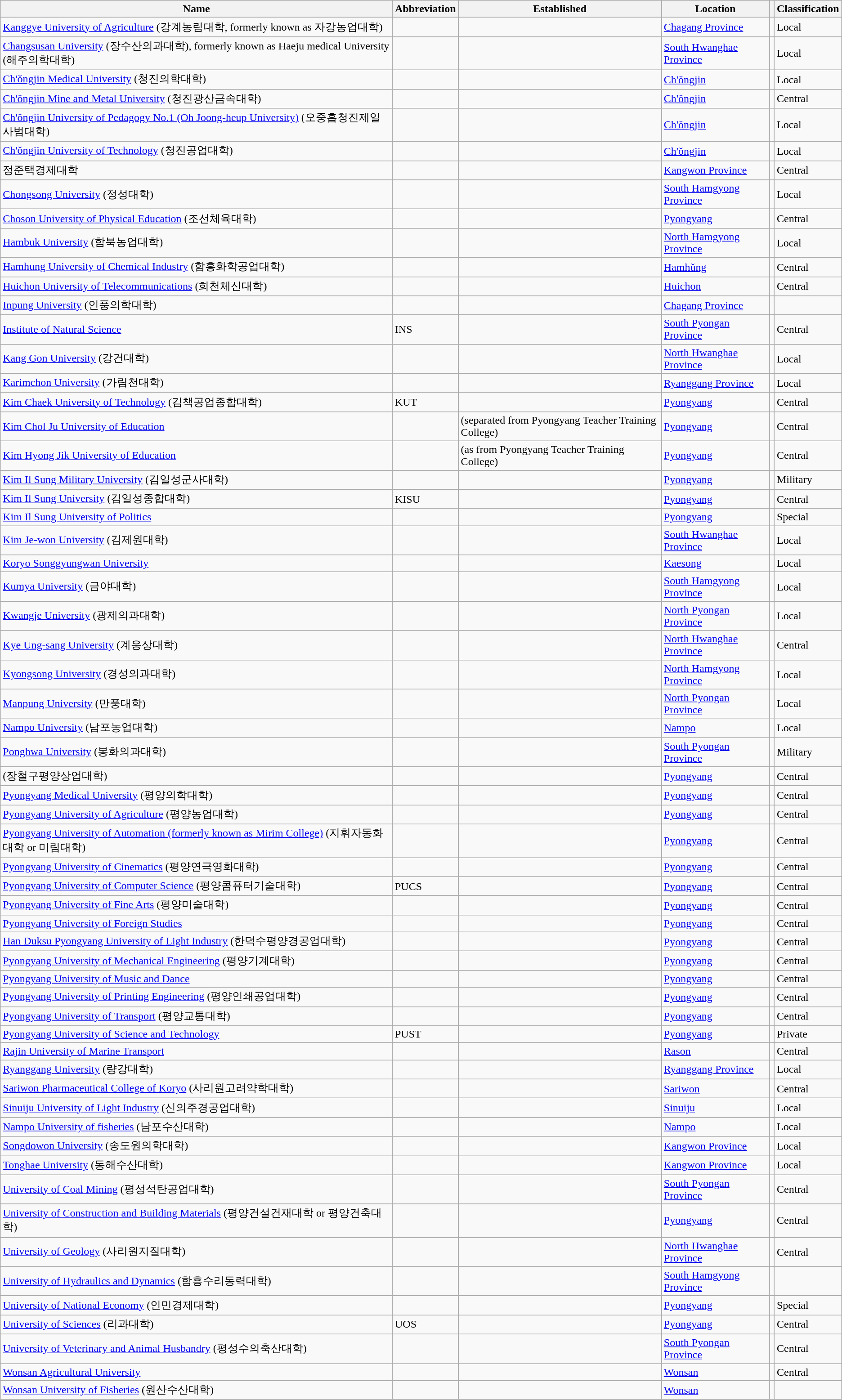<table class="wikitable sortable">
<tr>
<th>Name</th>
<th>Abbreviation</th>
<th>Established</th>
<th>Location</th>
<th></th>
<th>Classification</th>
</tr>
<tr>
<td><a href='#'>Kanggye University of Agriculture</a> (강계농림대학, formerly known as 자강농업대학)</td>
<td></td>
<td></td>
<td><a href='#'>Chagang Province</a></td>
<td></td>
<td>Local</td>
</tr>
<tr>
<td><a href='#'>Changsusan University</a> (장수산의과대학), formerly known as Haeju medical University (해주의학대학)</td>
<td></td>
<td></td>
<td><a href='#'>South Hwanghae Province</a></td>
<td></td>
<td>Local</td>
</tr>
<tr>
<td><a href='#'>Ch'ŏngjin Medical University</a> (청진의학대학)</td>
<td></td>
<td></td>
<td><a href='#'>Ch'ŏngjin</a></td>
<td></td>
<td>Local</td>
</tr>
<tr>
<td><a href='#'>Ch'ŏngjin Mine and Metal University</a> (청진광산금속대학)</td>
<td></td>
<td></td>
<td><a href='#'>Ch'ŏngjin</a></td>
<td></td>
<td>Central</td>
</tr>
<tr>
<td><a href='#'>Ch'ŏngjin University of Pedagogy No.1 (Oh Joong-heup University)</a> (오중흡청진제일사범대학)</td>
<td></td>
<td></td>
<td><a href='#'>Ch'ŏngjin</a></td>
<td></td>
<td>Local</td>
</tr>
<tr>
<td><a href='#'>Ch'ŏngjin University of Technology</a> (청진공업대학)</td>
<td></td>
<td></td>
<td><a href='#'>Ch'ŏngjin</a></td>
<td></td>
<td>Local</td>
</tr>
<tr>
<td> 정준택경제대학</td>
<td></td>
<td></td>
<td><a href='#'>Kangwon Province</a></td>
<td></td>
<td>Central</td>
</tr>
<tr>
<td><a href='#'>Chongsong University</a> (정성대학)</td>
<td></td>
<td></td>
<td><a href='#'>South Hamgyong Province</a></td>
<td></td>
<td>Local</td>
</tr>
<tr>
<td><a href='#'>Choson University of Physical Education</a> (조선체육대학)</td>
<td></td>
<td></td>
<td><a href='#'>Pyongyang</a></td>
<td></td>
<td>Central</td>
</tr>
<tr>
<td><a href='#'>Hambuk University</a> (함북농업대학)</td>
<td></td>
<td></td>
<td><a href='#'>North Hamgyong Province</a></td>
<td></td>
<td>Local</td>
</tr>
<tr>
<td><a href='#'>Hamhung University of Chemical Industry</a> (함흥화학공업대학)</td>
<td></td>
<td></td>
<td><a href='#'>Hamhŭng</a></td>
<td></td>
<td>Central</td>
</tr>
<tr>
<td><a href='#'>Huichon University of Telecommunications</a> (희천체신대학)</td>
<td></td>
<td></td>
<td><a href='#'>Huichon</a></td>
<td></td>
<td>Central</td>
</tr>
<tr>
<td><a href='#'>Inpung University</a> (인풍의학대학)</td>
<td></td>
<td></td>
<td><a href='#'>Chagang Province</a></td>
<td></td>
</tr>
<tr>
<td><a href='#'>Institute of Natural Science</a></td>
<td>INS</td>
<td></td>
<td><a href='#'>South Pyongan Province</a></td>
<td></td>
<td>Central</td>
</tr>
<tr>
<td><a href='#'>Kang Gon University</a> (강건대학)</td>
<td></td>
<td></td>
<td><a href='#'>North Hwanghae Province</a></td>
<td></td>
<td>Local</td>
</tr>
<tr>
<td><a href='#'>Karimchon University</a> (가림천대학)</td>
<td></td>
<td></td>
<td><a href='#'>Ryanggang Province</a></td>
<td></td>
<td>Local</td>
</tr>
<tr>
<td><a href='#'>Kim Chaek University of Technology</a> (김책공업종합대학)</td>
<td>KUT</td>
<td></td>
<td><a href='#'>Pyongyang</a></td>
<td></td>
<td>Central</td>
</tr>
<tr>
<td><a href='#'>Kim Chol Ju University of Education</a></td>
<td></td>
<td> (separated from Pyongyang Teacher Training College)</td>
<td><a href='#'>Pyongyang</a></td>
<td></td>
<td>Central</td>
</tr>
<tr>
<td><a href='#'>Kim Hyong Jik University of Education</a></td>
<td></td>
<td> (as from Pyongyang Teacher Training College)</td>
<td><a href='#'>Pyongyang</a></td>
<td></td>
<td>Central</td>
</tr>
<tr>
<td><a href='#'>Kim Il Sung Military University</a> (김일성군사대학)</td>
<td></td>
<td></td>
<td><a href='#'>Pyongyang</a></td>
<td></td>
<td>Military</td>
</tr>
<tr>
<td><a href='#'>Kim Il Sung University</a> (김일성종합대학)</td>
<td>KISU</td>
<td></td>
<td><a href='#'>Pyongyang</a></td>
<td></td>
<td>Central</td>
</tr>
<tr>
<td><a href='#'>Kim Il Sung University of Politics</a></td>
<td></td>
<td></td>
<td><a href='#'>Pyongyang</a></td>
<td></td>
<td>Special</td>
</tr>
<tr>
<td><a href='#'>Kim Je-won University</a> (김제원대학)</td>
<td></td>
<td></td>
<td><a href='#'>South Hwanghae Province</a></td>
<td></td>
<td>Local</td>
</tr>
<tr>
<td><a href='#'>Koryo Songgyungwan University</a></td>
<td></td>
<td></td>
<td><a href='#'>Kaesong</a></td>
<td></td>
<td>Local</td>
</tr>
<tr>
<td><a href='#'>Kumya University</a> (금야대학)</td>
<td></td>
<td></td>
<td><a href='#'>South Hamgyong Province</a></td>
<td></td>
<td>Local</td>
</tr>
<tr>
<td><a href='#'>Kwangje University</a> (광제의과대학)</td>
<td></td>
<td></td>
<td><a href='#'>North Pyongan Province</a></td>
<td></td>
<td>Local</td>
</tr>
<tr>
<td><a href='#'>Kye Ung-sang University</a> (계응상대학)</td>
<td></td>
<td></td>
<td><a href='#'>North Hwanghae Province</a></td>
<td></td>
<td>Central</td>
</tr>
<tr>
<td><a href='#'>Kyongsong University</a> (경성의과대학)</td>
<td></td>
<td></td>
<td><a href='#'>North Hamgyong Province</a></td>
<td></td>
<td>Local</td>
</tr>
<tr>
<td><a href='#'>Manpung University</a> (만풍대학)</td>
<td></td>
<td></td>
<td><a href='#'>North Pyongan Province</a></td>
<td></td>
<td>Local</td>
</tr>
<tr>
<td><a href='#'>Nampo University</a> (남포농업대학)</td>
<td></td>
<td></td>
<td><a href='#'>Nampo</a></td>
<td></td>
<td>Local</td>
</tr>
<tr>
<td><a href='#'>Ponghwa University</a> (봉화의과대학)</td>
<td></td>
<td></td>
<td><a href='#'>South Pyongan Province</a></td>
<td></td>
<td>Military</td>
</tr>
<tr>
<td> (장철구평양상업대학)</td>
<td></td>
<td></td>
<td><a href='#'>Pyongyang</a></td>
<td></td>
<td>Central</td>
</tr>
<tr>
<td><a href='#'>Pyongyang Medical University</a> (평양의학대학)</td>
<td></td>
<td></td>
<td><a href='#'>Pyongyang</a></td>
<td></td>
<td>Central</td>
</tr>
<tr>
<td><a href='#'>Pyongyang University of Agriculture</a> (평양농업대학)</td>
<td></td>
<td></td>
<td><a href='#'>Pyongyang</a></td>
<td></td>
<td>Central</td>
</tr>
<tr>
<td><a href='#'>Pyongyang University of Automation (formerly known as Mirim College)</a> (지휘자동화대학 or 미림대학)</td>
<td></td>
<td></td>
<td><a href='#'>Pyongyang</a></td>
<td></td>
<td>Central</td>
</tr>
<tr>
<td><a href='#'>Pyongyang University of Cinematics</a> (평양연극영화대학)</td>
<td></td>
<td></td>
<td><a href='#'>Pyongyang</a></td>
<td></td>
<td>Central</td>
</tr>
<tr>
<td><a href='#'>Pyongyang University of Computer Science</a> (평양콤퓨터기술대학)</td>
<td>PUCS</td>
<td></td>
<td><a href='#'>Pyongyang</a></td>
<td></td>
<td>Central</td>
</tr>
<tr>
<td><a href='#'>Pyongyang University of Fine Arts</a> (평양미술대학)</td>
<td></td>
<td></td>
<td><a href='#'>Pyongyang</a></td>
<td></td>
<td>Central</td>
</tr>
<tr>
<td><a href='#'>Pyongyang University of Foreign Studies</a></td>
<td></td>
<td></td>
<td><a href='#'>Pyongyang</a></td>
<td></td>
<td>Central</td>
</tr>
<tr>
<td><a href='#'>Han Duksu Pyongyang University of Light Industry</a> (한덕수평양경공업대학)</td>
<td></td>
<td></td>
<td><a href='#'>Pyongyang</a></td>
<td></td>
<td>Central</td>
</tr>
<tr>
<td><a href='#'>Pyongyang University of Mechanical Engineering</a> (평양기계대학)</td>
<td></td>
<td></td>
<td><a href='#'>Pyongyang</a></td>
<td></td>
<td>Central</td>
</tr>
<tr>
<td><a href='#'>Pyongyang University of Music and Dance</a></td>
<td></td>
<td></td>
<td><a href='#'>Pyongyang</a></td>
<td></td>
<td>Central</td>
</tr>
<tr>
<td><a href='#'>Pyongyang University of Printing Engineering</a> (평양인쇄공업대학)</td>
<td></td>
<td></td>
<td><a href='#'>Pyongyang</a></td>
<td></td>
<td>Central</td>
</tr>
<tr>
<td><a href='#'>Pyongyang University of Transport</a> (평양교통대학)</td>
<td></td>
<td></td>
<td><a href='#'>Pyongyang</a></td>
<td></td>
<td>Central</td>
</tr>
<tr>
<td><a href='#'>Pyongyang University of Science and Technology</a></td>
<td>PUST</td>
<td></td>
<td><a href='#'>Pyongyang</a></td>
<td></td>
<td>Private</td>
</tr>
<tr>
<td><a href='#'>Rajin University of Marine Transport</a></td>
<td></td>
<td></td>
<td><a href='#'>Rason</a></td>
<td></td>
<td>Central</td>
</tr>
<tr>
<td><a href='#'>Ryanggang University</a> (량강대학)</td>
<td></td>
<td></td>
<td><a href='#'>Ryanggang Province</a></td>
<td></td>
<td>Local</td>
</tr>
<tr>
<td><a href='#'>Sariwon Pharmaceutical College of Koryo</a> (사리원고려약학대학)</td>
<td></td>
<td></td>
<td><a href='#'>Sariwon</a></td>
<td></td>
<td>Central</td>
</tr>
<tr>
<td><a href='#'>Sinuiju University of Light Industry</a> (신의주경공업대학)</td>
<td></td>
<td></td>
<td><a href='#'>Sinuiju</a></td>
<td></td>
<td>Local</td>
</tr>
<tr>
<td><a href='#'>Nampo University of fisheries</a> (남포수산대학)</td>
<td></td>
<td></td>
<td><a href='#'>Nampo</a></td>
<td></td>
<td>Local</td>
</tr>
<tr>
<td><a href='#'>Songdowon University</a> (송도원의학대학)</td>
<td></td>
<td></td>
<td><a href='#'>Kangwon Province</a></td>
<td></td>
<td>Local</td>
</tr>
<tr>
<td><a href='#'>Tonghae University</a> (동해수산대학)</td>
<td></td>
<td></td>
<td><a href='#'>Kangwon Province</a></td>
<td></td>
<td>Local</td>
</tr>
<tr>
<td><a href='#'>University of Coal Mining</a> (평성석탄공업대학)</td>
<td></td>
<td></td>
<td><a href='#'>South Pyongan Province</a></td>
<td></td>
<td>Central</td>
</tr>
<tr>
<td><a href='#'>University of Construction and Building Materials</a> (평양건설건재대학 or 평양건축대학)</td>
<td></td>
<td></td>
<td><a href='#'>Pyongyang</a></td>
<td></td>
<td>Central</td>
</tr>
<tr>
<td><a href='#'>University of Geology</a> (사리원지질대학)</td>
<td></td>
<td></td>
<td><a href='#'>North Hwanghae Province</a></td>
<td></td>
<td>Central</td>
</tr>
<tr>
<td><a href='#'>University of Hydraulics and Dynamics</a> (함흥수리동력대학)</td>
<td></td>
<td></td>
<td><a href='#'>South Hamgyong Province</a></td>
<td></td>
<td></td>
</tr>
<tr>
<td><a href='#'>University of National Economy</a> (인민경제대학)</td>
<td></td>
<td></td>
<td><a href='#'>Pyongyang</a></td>
<td></td>
<td>Special</td>
</tr>
<tr>
<td><a href='#'>University of Sciences</a> (리과대학)</td>
<td>UOS</td>
<td></td>
<td><a href='#'>Pyongyang</a></td>
<td></td>
<td>Central</td>
</tr>
<tr>
<td><a href='#'>University of Veterinary and Animal Husbandry</a> (평성수의축산대학)</td>
<td></td>
<td></td>
<td><a href='#'>South Pyongan Province</a></td>
<td></td>
<td>Central</td>
</tr>
<tr>
<td><a href='#'>Wonsan Agricultural University</a></td>
<td></td>
<td></td>
<td><a href='#'>Wonsan</a></td>
<td></td>
<td>Central</td>
</tr>
<tr>
<td><a href='#'>Wonsan University of Fisheries</a> (원산수산대학)</td>
<td></td>
<td></td>
<td><a href='#'>Wonsan</a></td>
<td></td>
<td></td>
</tr>
</table>
